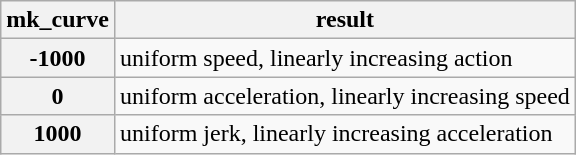<table class="wikitable">
<tr>
<th>mk_curve</th>
<th>result</th>
</tr>
<tr>
<th>-1000</th>
<td>uniform speed, linearly increasing action</td>
</tr>
<tr>
<th>0</th>
<td>uniform acceleration, linearly increasing speed</td>
</tr>
<tr>
<th>1000</th>
<td>uniform jerk, linearly increasing acceleration</td>
</tr>
</table>
